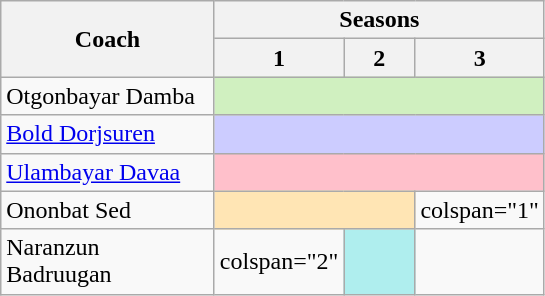<table class="wikitable" width:"80%">
<tr>
<th rowspan="2" width="135">Coach</th>
<th colspan="3" style=text-align:center;>Seasons</th>
</tr>
<tr>
<th width="40">1</th>
<th width="40">2</th>
<th width="40">3</th>
</tr>
<tr>
<td>Otgonbayar Damba</td>
<td colspan="3" style="text-align:center;background:#d0f0c0"></td>
</tr>
<tr>
<td><a href='#'>Bold Dorjsuren</a></td>
<td colspan="3" style="text-align:center;background:#ccf"></td>
</tr>
<tr>
<td><a href='#'>Ulambayar Davaa</a></td>
<td colspan="3" style="text-align:center;background:pink"></td>
</tr>
<tr>
<td>Ononbat Sed</td>
<td colspan="2" style="text-align:center;background:#ffe5b4"></td>
<td>colspan="1" </td>
</tr>
<tr>
<td>Naranzun Badruugan</td>
<td>colspan="2" </td>
<td colspan="1" style="text-align:center;background:#afeeee"></td>
</tr>
</table>
